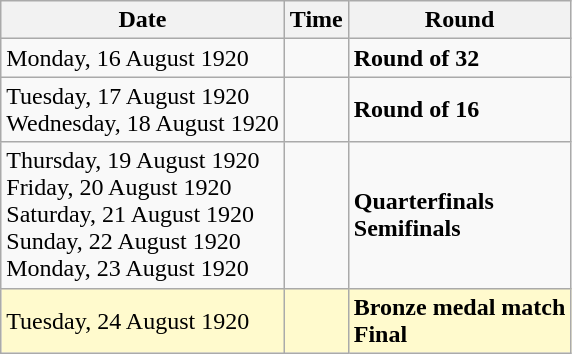<table class="wikitable">
<tr>
<th>Date</th>
<th>Time</th>
<th>Round</th>
</tr>
<tr>
<td>Monday, 16 August 1920</td>
<td></td>
<td><strong>Round of 32</strong></td>
</tr>
<tr>
<td>Tuesday, 17 August 1920<br>Wednesday, 18 August 1920</td>
<td></td>
<td><strong>Round of 16</strong></td>
</tr>
<tr>
<td>Thursday, 19 August 1920<br>Friday, 20 August 1920<br>Saturday, 21 August 1920<br>Sunday, 22 August 1920<br>Monday, 23 August 1920</td>
<td></td>
<td><strong>Quarterfinals</strong><br><strong>Semifinals</strong></td>
</tr>
<tr style=background:lemonchiffon>
<td>Tuesday, 24 August 1920</td>
<td></td>
<td><strong>Bronze medal match</strong><br><strong>Final</strong></td>
</tr>
</table>
